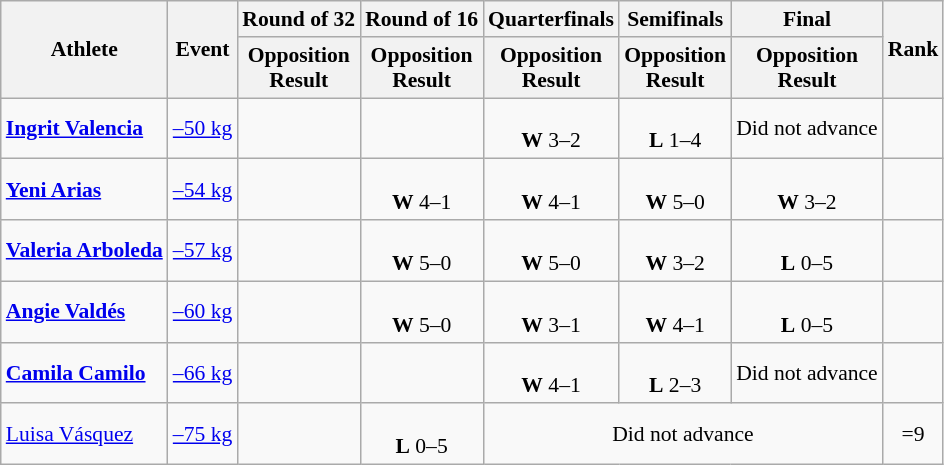<table class=wikitable style=font-size:90%;text-align:center>
<tr>
<th rowspan=2>Athlete</th>
<th rowspan=2>Event</th>
<th>Round of 32</th>
<th>Round of 16</th>
<th>Quarterfinals</th>
<th>Semifinals</th>
<th>Final</th>
<th rowspan="2">Rank</th>
</tr>
<tr>
<th>Opposition<br>Result</th>
<th>Opposition<br>Result</th>
<th>Opposition<br>Result</th>
<th>Opposition<br>Result</th>
<th>Opposition<br>Result</th>
</tr>
<tr align=center>
<td align=left><strong><a href='#'>Ingrit Valencia</a></strong></td>
<td align=left><a href='#'>–50 kg</a></td>
<td></td>
<td></td>
<td><br><strong>W</strong> 3–2</td>
<td><br><strong>L</strong> 1–4</td>
<td>Did not advance</td>
<td></td>
</tr>
<tr>
<td align=left><strong><a href='#'>Yeni Arias</a></strong></td>
<td align=left><a href='#'>–54 kg</a></td>
<td></td>
<td><br><strong>W</strong> 4–1</td>
<td><br><strong>W</strong> 4–1</td>
<td><br><strong>W</strong> 5–0</td>
<td><br><strong>W</strong> 3–2</td>
<td></td>
</tr>
<tr>
<td align=left><strong><a href='#'>Valeria Arboleda</a></strong></td>
<td align=left><a href='#'>–57 kg</a></td>
<td></td>
<td><br><strong>W</strong> 5–0</td>
<td><br><strong>W</strong> 5–0</td>
<td><br><strong>W</strong> 3–2</td>
<td><br><strong>L</strong> 0–5</td>
<td></td>
</tr>
<tr>
<td align=left><strong><a href='#'>Angie Valdés</a></strong></td>
<td align=left><a href='#'>–60 kg</a></td>
<td></td>
<td><br><strong>W</strong> 5–0</td>
<td><br><strong>W</strong> 3–1</td>
<td><br><strong>W</strong> 4–1</td>
<td><br><strong>L</strong> 0–5</td>
<td></td>
</tr>
<tr>
<td align=left><strong><a href='#'>Camila Camilo</a></strong></td>
<td align=left><a href='#'>–66 kg</a></td>
<td></td>
<td></td>
<td><br><strong>W</strong> 4–1</td>
<td><br><strong>L</strong> 2–3</td>
<td>Did not advance</td>
<td></td>
</tr>
<tr>
<td align=left><a href='#'>Luisa Vásquez</a></td>
<td align=left><a href='#'>–75 kg</a></td>
<td></td>
<td><br><strong>L</strong> 0–5</td>
<td colspan=3>Did not advance</td>
<td>=9</td>
</tr>
</table>
